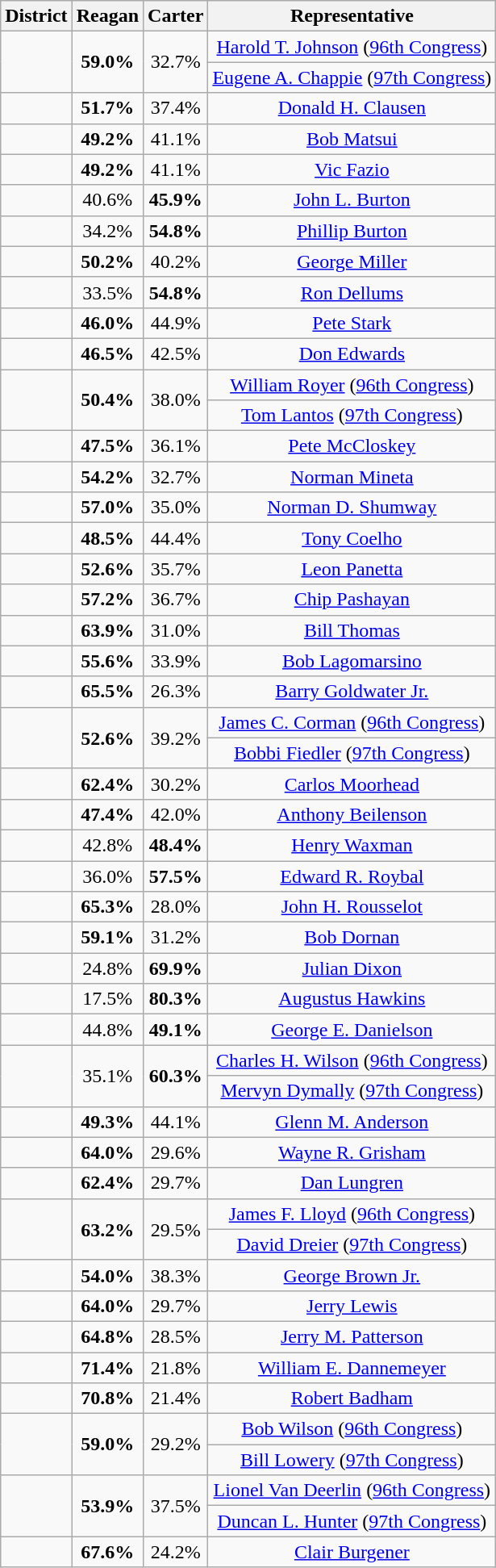<table class=wikitable>
<tr>
<th>District</th>
<th>Reagan</th>
<th>Carter</th>
<th>Representative</th>
</tr>
<tr align=center>
<td rowspan=2 ></td>
<td rowspan=2><strong>59.0%</strong></td>
<td rowspan=2>32.7%</td>
<td><a href='#'>Harold T. Johnson</a> (<a href='#'>96th Congress</a>)</td>
</tr>
<tr align=center>
<td><a href='#'>Eugene A. Chappie</a> (<a href='#'>97th Congress</a>)</td>
</tr>
<tr align=center>
<td></td>
<td><strong>51.7%</strong></td>
<td>37.4%</td>
<td><a href='#'>Donald H. Clausen</a></td>
</tr>
<tr align=center>
<td></td>
<td><strong>49.2%</strong></td>
<td>41.1%</td>
<td><a href='#'>Bob Matsui</a></td>
</tr>
<tr align=center>
<td></td>
<td><strong>49.2%</strong></td>
<td>41.1%</td>
<td><a href='#'>Vic Fazio</a></td>
</tr>
<tr align=center>
<td></td>
<td>40.6%</td>
<td><strong>45.9%</strong></td>
<td><a href='#'>John L. Burton</a></td>
</tr>
<tr align=center>
<td></td>
<td>34.2%</td>
<td><strong>54.8%</strong></td>
<td><a href='#'>Phillip Burton</a></td>
</tr>
<tr align=center>
<td></td>
<td><strong>50.2%</strong></td>
<td>40.2%</td>
<td><a href='#'>George Miller</a></td>
</tr>
<tr align=center>
<td></td>
<td>33.5%</td>
<td><strong>54.8%</strong></td>
<td><a href='#'>Ron Dellums</a></td>
</tr>
<tr align=center>
<td></td>
<td><strong>46.0%</strong></td>
<td>44.9%</td>
<td><a href='#'>Pete Stark</a></td>
</tr>
<tr align=center>
<td></td>
<td><strong>46.5%</strong></td>
<td>42.5%</td>
<td><a href='#'>Don Edwards</a></td>
</tr>
<tr align=center>
<td rowspan=2 ></td>
<td rowspan=2><strong>50.4%</strong></td>
<td rowspan=2>38.0%</td>
<td><a href='#'>William Royer</a> (<a href='#'>96th Congress</a>)</td>
</tr>
<tr align=center>
<td><a href='#'>Tom Lantos</a> (<a href='#'>97th Congress</a>)</td>
</tr>
<tr align=center>
<td></td>
<td><strong>47.5%</strong></td>
<td>36.1%</td>
<td><a href='#'>Pete McCloskey</a></td>
</tr>
<tr align=center>
<td></td>
<td><strong>54.2%</strong></td>
<td>32.7%</td>
<td><a href='#'>Norman Mineta</a></td>
</tr>
<tr align=center>
<td></td>
<td><strong>57.0%</strong></td>
<td>35.0%</td>
<td><a href='#'>Norman D. Shumway</a></td>
</tr>
<tr align=center>
<td></td>
<td><strong>48.5%</strong></td>
<td>44.4%</td>
<td><a href='#'>Tony Coelho</a></td>
</tr>
<tr align=center>
<td></td>
<td><strong>52.6%</strong></td>
<td>35.7%</td>
<td><a href='#'>Leon Panetta</a></td>
</tr>
<tr align=center>
<td></td>
<td><strong>57.2%</strong></td>
<td>36.7%</td>
<td><a href='#'>Chip Pashayan</a></td>
</tr>
<tr align=center>
<td></td>
<td><strong>63.9%</strong></td>
<td>31.0%</td>
<td><a href='#'>Bill Thomas</a></td>
</tr>
<tr align=center>
<td></td>
<td><strong>55.6%</strong></td>
<td>33.9%</td>
<td><a href='#'>Bob Lagomarsino</a></td>
</tr>
<tr align=center>
<td></td>
<td><strong>65.5%</strong></td>
<td>26.3%</td>
<td><a href='#'>Barry Goldwater Jr.</a></td>
</tr>
<tr align=center>
<td rowspan=2 ></td>
<td rowspan=2><strong>52.6%</strong></td>
<td rowspan=2>39.2%</td>
<td><a href='#'>James C. Corman</a> (<a href='#'>96th Congress</a>)</td>
</tr>
<tr align=center>
<td><a href='#'>Bobbi Fiedler</a> (<a href='#'>97th Congress</a>)</td>
</tr>
<tr align=center>
<td></td>
<td><strong>62.4%</strong></td>
<td>30.2%</td>
<td><a href='#'>Carlos Moorhead</a></td>
</tr>
<tr align=center>
<td></td>
<td><strong>47.4%</strong></td>
<td>42.0%</td>
<td><a href='#'>Anthony Beilenson</a></td>
</tr>
<tr align=center>
<td></td>
<td>42.8%</td>
<td><strong>48.4%</strong></td>
<td><a href='#'>Henry Waxman</a></td>
</tr>
<tr align=center>
<td></td>
<td>36.0%</td>
<td><strong>57.5%</strong></td>
<td><a href='#'>Edward R. Roybal</a></td>
</tr>
<tr align=center>
<td></td>
<td><strong>65.3%</strong></td>
<td>28.0%</td>
<td><a href='#'>John H. Rousselot</a></td>
</tr>
<tr align=center>
<td></td>
<td><strong>59.1%</strong></td>
<td>31.2%</td>
<td><a href='#'>Bob Dornan</a></td>
</tr>
<tr align=center>
<td></td>
<td>24.8%</td>
<td><strong>69.9%</strong></td>
<td><a href='#'>Julian Dixon</a></td>
</tr>
<tr align=center>
<td></td>
<td>17.5%</td>
<td><strong>80.3%</strong></td>
<td><a href='#'>Augustus Hawkins</a></td>
</tr>
<tr align=center>
<td></td>
<td>44.8%</td>
<td><strong>49.1%</strong></td>
<td><a href='#'>George E. Danielson</a></td>
</tr>
<tr align=center>
<td rowspan=2 ></td>
<td rowspan=2>35.1%</td>
<td rowspan=2><strong>60.3%</strong></td>
<td><a href='#'>Charles H. Wilson</a> (<a href='#'>96th Congress</a>)</td>
</tr>
<tr align=center>
<td><a href='#'>Mervyn Dymally</a> (<a href='#'>97th Congress</a>)</td>
</tr>
<tr align=center>
<td></td>
<td><strong>49.3%</strong></td>
<td>44.1%</td>
<td><a href='#'>Glenn M. Anderson</a></td>
</tr>
<tr align=center>
<td></td>
<td><strong>64.0%</strong></td>
<td>29.6%</td>
<td><a href='#'>Wayne R. Grisham</a></td>
</tr>
<tr align=center>
<td></td>
<td><strong>62.4%</strong></td>
<td>29.7%</td>
<td><a href='#'>Dan Lungren</a></td>
</tr>
<tr align=center>
<td rowspan=2 ></td>
<td rowspan=2><strong>63.2%</strong></td>
<td rowspan=2>29.5%</td>
<td><a href='#'>James F. Lloyd</a> (<a href='#'>96th Congress</a>)</td>
</tr>
<tr align=center>
<td><a href='#'>David Dreier</a> (<a href='#'>97th Congress</a>)</td>
</tr>
<tr align=center>
<td></td>
<td><strong>54.0%</strong></td>
<td>38.3%</td>
<td><a href='#'>George Brown Jr.</a></td>
</tr>
<tr align=center>
<td></td>
<td><strong>64.0%</strong></td>
<td>29.7%</td>
<td><a href='#'>Jerry Lewis</a></td>
</tr>
<tr align=center>
<td></td>
<td><strong>64.8%</strong></td>
<td>28.5%</td>
<td><a href='#'>Jerry M. Patterson</a></td>
</tr>
<tr align=center>
<td></td>
<td><strong>71.4%</strong></td>
<td>21.8%</td>
<td><a href='#'>William E. Dannemeyer</a></td>
</tr>
<tr align=center>
<td></td>
<td><strong>70.8%</strong></td>
<td>21.4%</td>
<td><a href='#'>Robert Badham</a></td>
</tr>
<tr align=center>
<td rowspan=2 ></td>
<td rowspan=2><strong>59.0%</strong></td>
<td rowspan=2>29.2%</td>
<td><a href='#'>Bob Wilson</a> (<a href='#'>96th Congress</a>)</td>
</tr>
<tr align=center>
<td><a href='#'>Bill Lowery</a> (<a href='#'>97th Congress</a>)</td>
</tr>
<tr align=center>
<td rowspan=2 ></td>
<td rowspan=2><strong>53.9%</strong></td>
<td rowspan=2>37.5%</td>
<td><a href='#'>Lionel Van Deerlin</a> (<a href='#'>96th Congress</a>)</td>
</tr>
<tr align=center>
<td><a href='#'>Duncan L. Hunter</a> (<a href='#'>97th Congress</a>)</td>
</tr>
<tr align=center>
<td></td>
<td><strong>67.6%</strong></td>
<td>24.2%</td>
<td><a href='#'>Clair Burgener</a></td>
</tr>
</table>
